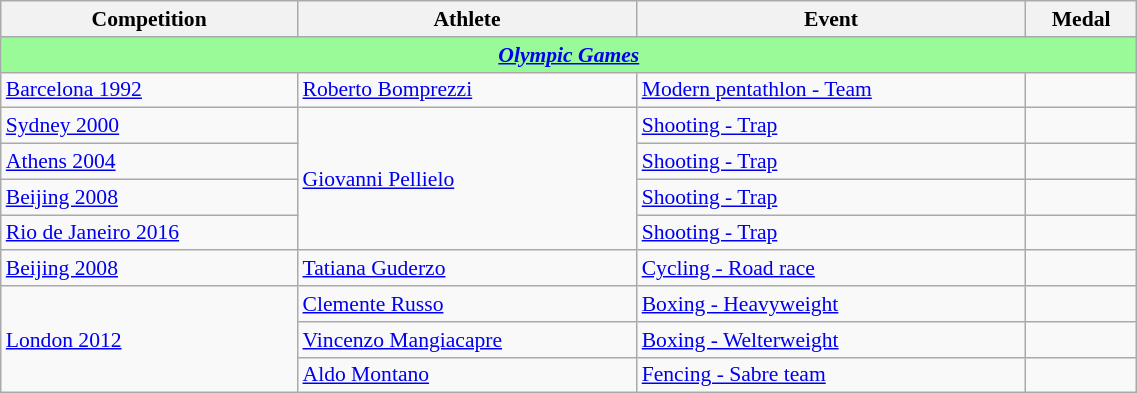<table class="wikitable" width=60% style="font-size:90%; text-align:left;">
<tr>
<th>Competition</th>
<th>Athlete</th>
<th>Event</th>
<th>Medal</th>
</tr>
<tr>
<td colspan=4 align=center bgcolor=PaleGreen><strong><em><a href='#'>Olympic Games</a></em></strong></td>
</tr>
<tr>
<td><a href='#'>Barcelona 1992</a></td>
<td><a href='#'>Roberto Bomprezzi</a></td>
<td><a href='#'>Modern pentathlon - Team</a></td>
<td></td>
</tr>
<tr>
<td><a href='#'>Sydney 2000</a></td>
<td rowspan=4><a href='#'>Giovanni Pellielo</a></td>
<td><a href='#'>Shooting - Trap</a></td>
<td></td>
</tr>
<tr>
<td><a href='#'>Athens 2004</a></td>
<td><a href='#'>Shooting - Trap</a></td>
<td></td>
</tr>
<tr>
<td><a href='#'>Beijing 2008</a></td>
<td><a href='#'>Shooting - Trap</a></td>
<td></td>
</tr>
<tr>
<td><a href='#'>Rio de Janeiro 2016</a></td>
<td><a href='#'>Shooting - Trap</a></td>
<td></td>
</tr>
<tr>
<td><a href='#'>Beijing 2008</a></td>
<td><a href='#'>Tatiana Guderzo</a></td>
<td><a href='#'>Cycling - Road race</a></td>
<td></td>
</tr>
<tr>
<td rowspan=3><a href='#'>London 2012</a></td>
<td><a href='#'>Clemente Russo</a></td>
<td><a href='#'>Boxing - Heavyweight</a></td>
<td></td>
</tr>
<tr>
<td><a href='#'>Vincenzo Mangiacapre</a></td>
<td><a href='#'>Boxing - Welterweight</a></td>
<td></td>
</tr>
<tr>
<td><a href='#'>Aldo Montano</a></td>
<td><a href='#'>Fencing - Sabre team</a></td>
<td></td>
</tr>
</table>
